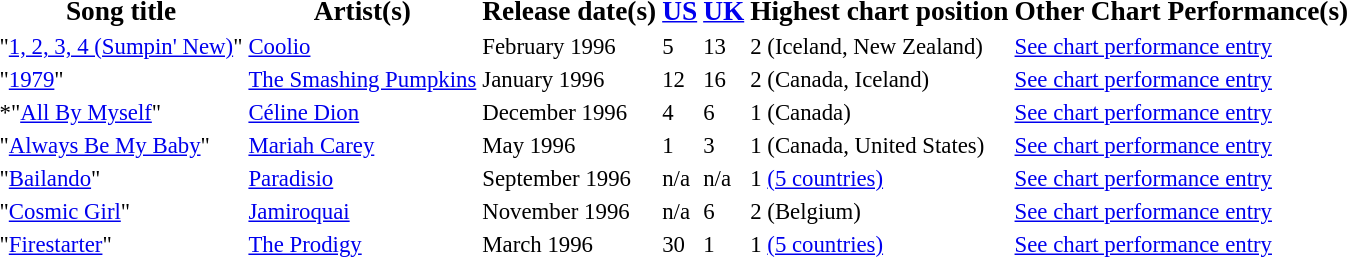<table class="wiki table sortable" style="font-size:95%;">
<tr>
<th><big>Song title</big></th>
<th><big>Artist(s)</big></th>
<th><big>Release date(s)</big></th>
<th><big><a href='#'>US</a></big></th>
<th><big><a href='#'>UK</a></big></th>
<th><big>Highest chart position</big></th>
<th><big>Other Chart Performance(s)</big></th>
</tr>
<tr>
<td>"<a href='#'>1, 2, 3, 4 (Sumpin' New)</a>"</td>
<td><a href='#'>Coolio</a></td>
<td>February 1996</td>
<td>5</td>
<td>13</td>
<td>2 (Iceland, New Zealand)</td>
<td><a href='#'>See chart performance entry</a></td>
</tr>
<tr>
<td>"<a href='#'>1979</a>"</td>
<td><a href='#'>The Smashing Pumpkins</a></td>
<td>January 1996</td>
<td>12</td>
<td>16</td>
<td>2 (Canada, Iceland)</td>
<td><a href='#'>See chart performance entry</a></td>
</tr>
<tr>
<td>*"<a href='#'>All By Myself</a>"</td>
<td><a href='#'>Céline Dion</a></td>
<td>December 1996</td>
<td>4</td>
<td>6</td>
<td>1 (Canada)</td>
<td><a href='#'>See chart performance entry</a></td>
</tr>
<tr>
<td>"<a href='#'>Always Be My Baby</a>"</td>
<td><a href='#'>Mariah Carey</a></td>
<td>May 1996</td>
<td>1</td>
<td>3</td>
<td>1 (Canada, United States)</td>
<td><a href='#'>See chart performance entry</a></td>
</tr>
<tr>
<td>"<a href='#'>Bailando</a>"</td>
<td><a href='#'>Paradisio</a></td>
<td>September 1996</td>
<td>n/a</td>
<td>n/a</td>
<td>1 <a href='#'>(5 countries)</a></td>
<td><a href='#'>See chart performance entry</a></td>
</tr>
<tr>
<td>"<a href='#'>Cosmic Girl</a>"</td>
<td><a href='#'>Jamiroquai</a></td>
<td>November 1996</td>
<td>n/a</td>
<td>6</td>
<td>2 (Belgium)</td>
<td><a href='#'>See chart performance entry</a></td>
</tr>
<tr>
<td>"<a href='#'>Firestarter</a>"</td>
<td><a href='#'>The Prodigy</a></td>
<td>March 1996</td>
<td>30</td>
<td>1</td>
<td>1 <a href='#'>(5 countries)</a></td>
<td><a href='#'>See chart performance entry</a></td>
</tr>
</table>
